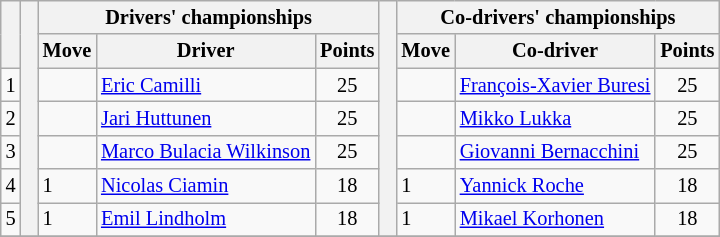<table class="wikitable" style="font-size:85%;">
<tr>
<th rowspan="2"></th>
<th rowspan="7" style="width:5px;"></th>
<th colspan="3">Drivers' championships</th>
<th rowspan="7" style="width:5px;"></th>
<th colspan="3">Co-drivers' championships</th>
</tr>
<tr>
<th>Move</th>
<th>Driver</th>
<th>Points</th>
<th>Move</th>
<th>Co-driver</th>
<th>Points</th>
</tr>
<tr>
<td align="center">1</td>
<td></td>
<td><a href='#'>Eric Camilli</a></td>
<td align="center">25</td>
<td></td>
<td nowrap><a href='#'>François-Xavier Buresi</a></td>
<td align="center">25</td>
</tr>
<tr>
<td align="center">2</td>
<td></td>
<td><a href='#'>Jari Huttunen</a></td>
<td align="center">25</td>
<td></td>
<td><a href='#'>Mikko Lukka</a></td>
<td align="center">25</td>
</tr>
<tr>
<td align="center">3</td>
<td></td>
<td nowrap><a href='#'>Marco Bulacia Wilkinson</a></td>
<td align="center">25</td>
<td></td>
<td><a href='#'>Giovanni Bernacchini</a></td>
<td align="center">25</td>
</tr>
<tr>
<td align="center">4</td>
<td> 1</td>
<td><a href='#'>Nicolas Ciamin</a></td>
<td align="center">18</td>
<td> 1</td>
<td><a href='#'>Yannick Roche</a></td>
<td align="center">18</td>
</tr>
<tr>
<td align="center">5</td>
<td> 1</td>
<td><a href='#'>Emil Lindholm</a></td>
<td align="center">18</td>
<td> 1</td>
<td><a href='#'>Mikael Korhonen</a></td>
<td align="center">18</td>
</tr>
<tr>
</tr>
</table>
